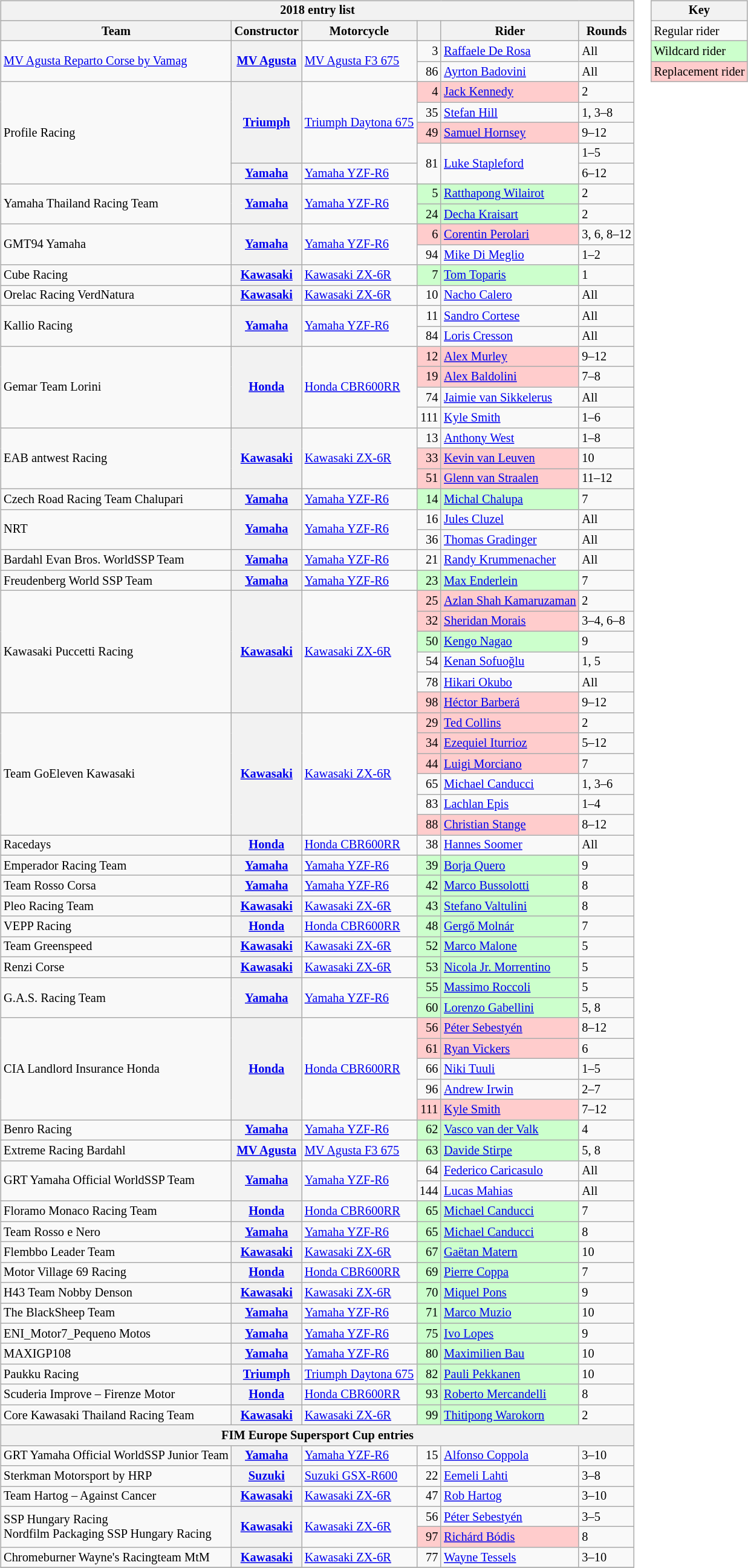<table>
<tr>
<td><br><table class="wikitable" style="font-size: 85%">
<tr>
<th colspan=6>2018 entry list</th>
</tr>
<tr>
<th>Team</th>
<th>Constructor</th>
<th>Motorcycle</th>
<th></th>
<th>Rider</th>
<th>Rounds</th>
</tr>
<tr>
<td rowspan=2><a href='#'>MV Agusta Reparto Corse by Vamag</a></td>
<th rowspan=2><a href='#'>MV Agusta</a></th>
<td rowspan=2><a href='#'>MV Agusta F3 675</a></td>
<td align=right>3</td>
<td> <a href='#'>Raffaele De Rosa</a></td>
<td>All</td>
</tr>
<tr>
<td align=right>86</td>
<td> <a href='#'>Ayrton Badovini</a></td>
<td>All</td>
</tr>
<tr>
<td rowspan=5>Profile Racing</td>
<th rowspan=4><a href='#'>Triumph</a></th>
<td rowspan=4><a href='#'>Triumph Daytona 675</a></td>
<td style="background:#ffcccc;" align=right>4</td>
<td style="background:#ffcccc;"> <a href='#'>Jack Kennedy</a></td>
<td>2</td>
</tr>
<tr>
<td align=right>35</td>
<td> <a href='#'>Stefan Hill</a></td>
<td>1, 3–8</td>
</tr>
<tr>
<td style="background:#ffcccc;" align=right>49</td>
<td style="background:#ffcccc;"> <a href='#'>Samuel Hornsey</a></td>
<td>9–12</td>
</tr>
<tr>
<td rowspan=2 align=right>81</td>
<td rowspan=2> <a href='#'>Luke Stapleford</a></td>
<td>1–5</td>
</tr>
<tr>
<th><a href='#'>Yamaha</a></th>
<td><a href='#'>Yamaha YZF-R6</a></td>
<td>6–12</td>
</tr>
<tr>
<td rowspan=2>Yamaha Thailand Racing Team</td>
<th rowspan=2><a href='#'>Yamaha</a></th>
<td rowspan=2><a href='#'>Yamaha YZF-R6</a></td>
<td style="background:#ccffcc;" align=right>5</td>
<td style="background:#ccffcc;"> <a href='#'>Ratthapong Wilairot</a></td>
<td>2</td>
</tr>
<tr>
<td style="background:#ccffcc;" align=right>24</td>
<td style="background:#ccffcc;"> <a href='#'>Decha Kraisart</a></td>
<td>2</td>
</tr>
<tr>
<td rowspan=2>GMT94 Yamaha</td>
<th rowspan=2><a href='#'>Yamaha</a></th>
<td rowspan=2><a href='#'>Yamaha YZF-R6</a></td>
<td style="background:#ffcccc;" align=right>6</td>
<td style="background:#ffcccc;"> <a href='#'>Corentin Perolari</a></td>
<td>3, 6, 8–12</td>
</tr>
<tr>
<td align=right>94</td>
<td> <a href='#'>Mike Di Meglio</a></td>
<td>1–2</td>
</tr>
<tr>
<td>Cube Racing</td>
<th><a href='#'>Kawasaki</a></th>
<td><a href='#'>Kawasaki ZX-6R</a></td>
<td style="background:#ccffcc;" align=right>7</td>
<td style="background:#ccffcc;"> <a href='#'>Tom Toparis</a></td>
<td>1</td>
</tr>
<tr>
<td>Orelac Racing VerdNatura</td>
<th><a href='#'>Kawasaki</a></th>
<td><a href='#'>Kawasaki ZX-6R</a></td>
<td align=right>10</td>
<td> <a href='#'>Nacho Calero</a></td>
<td>All</td>
</tr>
<tr>
<td rowspan=2>Kallio Racing</td>
<th rowspan=2><a href='#'>Yamaha</a></th>
<td rowspan=2><a href='#'>Yamaha YZF-R6</a></td>
<td align=right>11</td>
<td> <a href='#'>Sandro Cortese</a></td>
<td>All</td>
</tr>
<tr>
<td align=right>84</td>
<td> <a href='#'>Loris Cresson</a></td>
<td>All</td>
</tr>
<tr>
<td rowspan=4>Gemar Team Lorini</td>
<th rowspan=4><a href='#'>Honda</a></th>
<td rowspan=4><a href='#'>Honda CBR600RR</a></td>
<td style="background:#ffcccc;" align=right>12</td>
<td style="background:#ffcccc;"> <a href='#'>Alex Murley</a></td>
<td>9–12</td>
</tr>
<tr>
<td style="background:#ffcccc;" align=right>19</td>
<td style="background:#ffcccc;"> <a href='#'>Alex Baldolini</a></td>
<td>7–8</td>
</tr>
<tr>
<td align=right>74</td>
<td> <a href='#'>Jaimie van Sikkelerus</a></td>
<td>All</td>
</tr>
<tr>
<td align=right>111</td>
<td> <a href='#'>Kyle Smith</a></td>
<td>1–6</td>
</tr>
<tr>
<td rowspan=3>EAB antwest Racing</td>
<th rowspan=3><a href='#'>Kawasaki</a></th>
<td rowspan=3><a href='#'>Kawasaki ZX-6R</a></td>
<td align=right>13</td>
<td> <a href='#'>Anthony West</a></td>
<td>1–8</td>
</tr>
<tr>
<td style="background:#ffcccc;" align=right>33</td>
<td style="background:#ffcccc;"> <a href='#'>Kevin van Leuven</a></td>
<td>10</td>
</tr>
<tr>
<td style="background:#ffcccc;" align=right>51</td>
<td style="background:#ffcccc;"> <a href='#'>Glenn van Straalen</a></td>
<td>11–12</td>
</tr>
<tr>
<td>Czech Road Racing Team Chalupari</td>
<th><a href='#'>Yamaha</a></th>
<td><a href='#'>Yamaha YZF-R6</a></td>
<td style="background:#ccffcc;" align=right>14</td>
<td style="background:#ccffcc;"> <a href='#'>Michal Chalupa</a></td>
<td>7</td>
</tr>
<tr>
<td rowspan=2>NRT</td>
<th rowspan=2><a href='#'>Yamaha</a></th>
<td rowspan=2><a href='#'>Yamaha YZF-R6</a></td>
<td align=right>16</td>
<td> <a href='#'>Jules Cluzel</a></td>
<td>All</td>
</tr>
<tr>
<td align=right>36</td>
<td> <a href='#'>Thomas Gradinger</a></td>
<td>All</td>
</tr>
<tr>
<td>Bardahl Evan Bros. WorldSSP Team</td>
<th><a href='#'>Yamaha</a></th>
<td><a href='#'>Yamaha YZF-R6</a></td>
<td align=right>21</td>
<td> <a href='#'>Randy Krummenacher</a></td>
<td>All</td>
</tr>
<tr>
<td>Freudenberg World SSP Team</td>
<th><a href='#'>Yamaha</a></th>
<td><a href='#'>Yamaha YZF-R6</a></td>
<td style="background:#ccffcc;" align=right>23</td>
<td style="background:#ccffcc;"> <a href='#'>Max Enderlein</a></td>
<td>7</td>
</tr>
<tr>
<td rowspan=6>Kawasaki Puccetti Racing</td>
<th rowspan=6><a href='#'>Kawasaki</a></th>
<td rowspan=6><a href='#'>Kawasaki ZX-6R</a></td>
<td style="background:#ffcccc;" align=right>25</td>
<td style="background:#ffcccc;"> <a href='#'>Azlan Shah Kamaruzaman</a></td>
<td>2</td>
</tr>
<tr>
<td style="background:#ffcccc;" align=right>32</td>
<td style="background:#ffcccc;"> <a href='#'>Sheridan Morais</a></td>
<td>3–4, 6–8</td>
</tr>
<tr>
<td style="background:#ccffcc;" align=right>50</td>
<td style="background:#ccffcc;"> <a href='#'>Kengo Nagao</a></td>
<td>9</td>
</tr>
<tr>
<td align=right>54</td>
<td> <a href='#'>Kenan Sofuoğlu</a></td>
<td>1, 5</td>
</tr>
<tr>
<td align=right>78</td>
<td> <a href='#'>Hikari Okubo</a></td>
<td>All</td>
</tr>
<tr>
<td style="background:#ffcccc;" align=right>98</td>
<td style="background:#ffcccc;"> <a href='#'>Héctor Barberá</a></td>
<td>9–12</td>
</tr>
<tr>
<td rowspan=6>Team GoEleven Kawasaki</td>
<th rowspan=6><a href='#'>Kawasaki</a></th>
<td rowspan=6><a href='#'>Kawasaki ZX-6R</a></td>
<td style="background:#ffcccc;" align=right>29</td>
<td style="background:#ffcccc;"> <a href='#'>Ted Collins</a></td>
<td>2</td>
</tr>
<tr>
<td style="background:#ffcccc;" align=right>34</td>
<td style="background:#ffcccc;"> <a href='#'>Ezequiel Iturrioz</a></td>
<td>5–12</td>
</tr>
<tr>
<td style="background:#ffcccc;" align=right>44</td>
<td style="background:#ffcccc;"> <a href='#'>Luigi Morciano</a></td>
<td>7</td>
</tr>
<tr>
<td align=right>65</td>
<td> <a href='#'>Michael Canducci</a></td>
<td>1, 3–6</td>
</tr>
<tr>
<td align=right>83</td>
<td> <a href='#'>Lachlan Epis</a></td>
<td>1–4</td>
</tr>
<tr>
<td style="background:#ffcccc;" align=right>88</td>
<td style="background:#ffcccc;"> <a href='#'>Christian Stange</a></td>
<td>8–12</td>
</tr>
<tr>
<td>Racedays</td>
<th><a href='#'>Honda</a></th>
<td><a href='#'>Honda CBR600RR</a></td>
<td align=right>38</td>
<td> <a href='#'>Hannes Soomer</a></td>
<td>All</td>
</tr>
<tr>
<td>Emperador Racing Team</td>
<th><a href='#'>Yamaha</a></th>
<td><a href='#'>Yamaha YZF-R6</a></td>
<td style="background:#ccffcc;" align=right>39</td>
<td style="background:#ccffcc;"> <a href='#'>Borja Quero</a></td>
<td>9</td>
</tr>
<tr>
<td>Team Rosso Corsa</td>
<th><a href='#'>Yamaha</a></th>
<td><a href='#'>Yamaha YZF-R6</a></td>
<td style="background:#ccffcc;" align=right>42</td>
<td style="background:#ccffcc;"> <a href='#'>Marco Bussolotti</a></td>
<td>8</td>
</tr>
<tr>
<td>Pleo Racing Team</td>
<th><a href='#'>Kawasaki</a></th>
<td><a href='#'>Kawasaki ZX-6R</a></td>
<td style="background:#ccffcc;" align=right>43</td>
<td style="background:#ccffcc;"> <a href='#'>Stefano Valtulini</a></td>
<td>8</td>
</tr>
<tr>
<td>VEPP Racing</td>
<th><a href='#'>Honda</a></th>
<td><a href='#'>Honda CBR600RR</a></td>
<td style="background:#ccffcc;" align=right>48</td>
<td style="background:#ccffcc;"> <a href='#'>Gergő Molnár</a></td>
<td>7</td>
</tr>
<tr>
<td>Team Greenspeed</td>
<th><a href='#'>Kawasaki</a></th>
<td><a href='#'>Kawasaki ZX-6R</a></td>
<td style="background:#ccffcc;" align=right>52</td>
<td style="background:#ccffcc;"> <a href='#'>Marco Malone</a></td>
<td>5</td>
</tr>
<tr>
<td>Renzi Corse</td>
<th><a href='#'>Kawasaki</a></th>
<td><a href='#'>Kawasaki ZX-6R</a></td>
<td style="background:#ccffcc;" align=right>53</td>
<td style="background:#ccffcc;"> <a href='#'>Nicola Jr. Morrentino</a></td>
<td>5</td>
</tr>
<tr>
<td rowspan=2>G.A.S. Racing Team</td>
<th rowspan=2><a href='#'>Yamaha</a></th>
<td rowspan=2><a href='#'>Yamaha YZF-R6</a></td>
<td style="background:#ccffcc;" align=right>55</td>
<td style="background:#ccffcc;"> <a href='#'>Massimo Roccoli</a></td>
<td>5</td>
</tr>
<tr>
<td style="background:#ccffcc;" align=right>60</td>
<td style="background:#ccffcc;"> <a href='#'>Lorenzo Gabellini</a></td>
<td>5, 8</td>
</tr>
<tr>
<td rowspan=5>CIA Landlord Insurance Honda</td>
<th rowspan=5><a href='#'>Honda</a></th>
<td rowspan=5><a href='#'>Honda CBR600RR</a></td>
<td style="background:#ffcccc;" align=right>56</td>
<td style="background:#ffcccc;"> <a href='#'>Péter Sebestyén</a></td>
<td>8–12</td>
</tr>
<tr>
<td style="background:#ffcccc;" align=right>61</td>
<td style="background:#ffcccc;"> <a href='#'>Ryan Vickers</a></td>
<td>6</td>
</tr>
<tr>
<td align=right>66</td>
<td> <a href='#'>Niki Tuuli</a></td>
<td>1–5</td>
</tr>
<tr>
<td align=right>96</td>
<td> <a href='#'>Andrew Irwin</a></td>
<td>2–7</td>
</tr>
<tr>
<td style="background:#ffcccc;" align=right>111</td>
<td style="background:#ffcccc;"> <a href='#'>Kyle Smith</a></td>
<td>7–12</td>
</tr>
<tr>
<td>Benro Racing</td>
<th><a href='#'>Yamaha</a></th>
<td><a href='#'>Yamaha YZF-R6</a></td>
<td style="background:#ccffcc;" align=right>62</td>
<td style="background:#ccffcc;"> <a href='#'>Vasco van der Valk</a></td>
<td>4</td>
</tr>
<tr>
<td>Extreme Racing Bardahl</td>
<th><a href='#'>MV Agusta</a></th>
<td><a href='#'>MV Agusta F3 675</a></td>
<td style="background:#ccffcc;" align=right>63</td>
<td style="background:#ccffcc;"> <a href='#'>Davide Stirpe</a></td>
<td>5, 8</td>
</tr>
<tr>
<td rowspan=2>GRT Yamaha Official WorldSSP Team</td>
<th rowspan=2><a href='#'>Yamaha</a></th>
<td rowspan=2><a href='#'>Yamaha YZF-R6</a></td>
<td align=right>64</td>
<td> <a href='#'>Federico Caricasulo</a></td>
<td>All</td>
</tr>
<tr>
<td align=right>144</td>
<td> <a href='#'>Lucas Mahias</a></td>
<td>All</td>
</tr>
<tr>
<td>Floramo Monaco Racing Team</td>
<th><a href='#'>Honda</a></th>
<td><a href='#'>Honda CBR600RR</a></td>
<td style="background:#ccffcc;" align=right>65</td>
<td style="background:#ccffcc;"> <a href='#'>Michael Canducci</a></td>
<td>7</td>
</tr>
<tr>
<td>Team Rosso e Nero</td>
<th><a href='#'>Yamaha</a></th>
<td><a href='#'>Yamaha YZF-R6</a></td>
<td style="background:#ccffcc;" align=right>65</td>
<td style="background:#ccffcc;"> <a href='#'>Michael Canducci</a></td>
<td>8</td>
</tr>
<tr>
<td>Flembbo Leader Team</td>
<th><a href='#'>Kawasaki</a></th>
<td><a href='#'>Kawasaki ZX-6R</a></td>
<td style="background:#ccffcc;" align=right>67</td>
<td style="background:#ccffcc;"> <a href='#'>Gaëtan Matern</a></td>
<td>10</td>
</tr>
<tr>
<td>Motor Village 69 Racing</td>
<th><a href='#'>Honda</a></th>
<td><a href='#'>Honda CBR600RR</a></td>
<td style="background:#ccffcc;" align=right>69</td>
<td style="background:#ccffcc;"> <a href='#'>Pierre Coppa</a></td>
<td>7</td>
</tr>
<tr>
<td>H43 Team Nobby Denson</td>
<th><a href='#'>Kawasaki</a></th>
<td><a href='#'>Kawasaki ZX-6R</a></td>
<td style="background:#ccffcc;" align=right>70</td>
<td style="background:#ccffcc;"> <a href='#'>Miquel Pons</a></td>
<td>9</td>
</tr>
<tr>
<td>The BlackSheep Team</td>
<th><a href='#'>Yamaha</a></th>
<td><a href='#'>Yamaha YZF-R6</a></td>
<td style="background:#ccffcc;" align=right>71</td>
<td style="background:#ccffcc;"> <a href='#'>Marco Muzio</a></td>
<td>10</td>
</tr>
<tr>
<td>ENI_Motor7_Pequeno Motos</td>
<th><a href='#'>Yamaha</a></th>
<td><a href='#'>Yamaha YZF-R6</a></td>
<td style="background:#ccffcc;" align=right>75</td>
<td style="background:#ccffcc;"> <a href='#'>Ivo Lopes</a></td>
<td>9</td>
</tr>
<tr>
<td>MAXIGP108</td>
<th><a href='#'>Yamaha</a></th>
<td><a href='#'>Yamaha YZF-R6</a></td>
<td style="background:#ccffcc;" align=right>80</td>
<td style="background:#ccffcc;"> <a href='#'>Maximilien Bau</a></td>
<td>10</td>
</tr>
<tr>
<td>Paukku Racing</td>
<th><a href='#'>Triumph</a></th>
<td><a href='#'>Triumph Daytona 675</a></td>
<td style="background:#ccffcc;" align=right>82</td>
<td style="background:#ccffcc;"> <a href='#'>Pauli Pekkanen</a></td>
<td>10</td>
</tr>
<tr>
<td>Scuderia Improve – Firenze Motor</td>
<th><a href='#'>Honda</a></th>
<td><a href='#'>Honda CBR600RR</a></td>
<td style="background:#ccffcc;" align=right>93</td>
<td style="background:#ccffcc;"> <a href='#'>Roberto Mercandelli</a></td>
<td>8</td>
</tr>
<tr>
<td>Core Kawasaki Thailand Racing Team</td>
<th><a href='#'>Kawasaki</a></th>
<td><a href='#'>Kawasaki ZX-6R</a></td>
<td style="background:#ccffcc;" align=right>99</td>
<td style="background:#ccffcc;"> <a href='#'>Thitipong Warokorn</a></td>
<td>2</td>
</tr>
<tr>
<th colspan=6>FIM Europe Supersport Cup entries</th>
</tr>
<tr>
<td>GRT Yamaha Official WorldSSP Junior Team</td>
<th><a href='#'>Yamaha</a></th>
<td><a href='#'>Yamaha YZF-R6</a></td>
<td align=right>15</td>
<td> <a href='#'>Alfonso Coppola</a></td>
<td>3–10</td>
</tr>
<tr>
<td>Sterkman Motorsport by HRP</td>
<th><a href='#'>Suzuki</a></th>
<td><a href='#'>Suzuki GSX-R600</a></td>
<td align=right>22</td>
<td> <a href='#'>Eemeli Lahti</a></td>
<td>3–8</td>
</tr>
<tr>
<td>Team Hartog – Against Cancer</td>
<th><a href='#'>Kawasaki</a></th>
<td><a href='#'>Kawasaki ZX-6R</a></td>
<td align=right>47</td>
<td> <a href='#'>Rob Hartog</a></td>
<td>3–10</td>
</tr>
<tr>
<td rowspan=2>SSP Hungary Racing<br>Nordfilm Packaging SSP Hungary Racing</td>
<th rowspan=2><a href='#'>Kawasaki</a></th>
<td rowspan=2><a href='#'>Kawasaki ZX-6R</a></td>
<td align=right>56</td>
<td> <a href='#'>Péter Sebestyén</a></td>
<td>3–5</td>
</tr>
<tr>
<td style="background:#ffcccc;" align=right>97</td>
<td style="background:#ffcccc;"> <a href='#'>Richárd Bódis</a></td>
<td>8</td>
</tr>
<tr>
<td>Chromeburner Wayne's Racingteam MtM</td>
<th><a href='#'>Kawasaki</a></th>
<td><a href='#'>Kawasaki ZX-6R</a></td>
<td align=right>77</td>
<td> <a href='#'>Wayne Tessels</a></td>
<td>3–10</td>
</tr>
<tr>
</tr>
</table>
</td>
<td valign="top"><br><table class="wikitable" style="font-size: 85%;">
<tr>
<th colspan=2>Key</th>
</tr>
<tr>
<td>Regular rider</td>
</tr>
<tr style="background:#ccffcc;">
<td>Wildcard rider</td>
</tr>
<tr style="background:#ffcccc;">
<td>Replacement rider</td>
</tr>
</table>
</td>
</tr>
</table>
